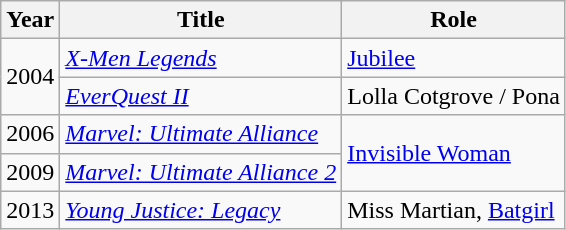<table class="wikitable sortable">
<tr>
<th scope="col">Year</th>
<th scope="col">Title</th>
<th scope="col">Role</th>
</tr>
<tr>
<td rowspan="2">2004</td>
<td><em><a href='#'>X-Men Legends</a></em></td>
<td><a href='#'>Jubilee</a></td>
</tr>
<tr>
<td><em><a href='#'>EverQuest II</a></em></td>
<td>Lolla Cotgrove / Pona</td>
</tr>
<tr>
<td>2006</td>
<td><em><a href='#'>Marvel: Ultimate Alliance</a></em></td>
<td rowspan="2"><a href='#'>Invisible Woman</a></td>
</tr>
<tr>
<td>2009</td>
<td><em><a href='#'>Marvel: Ultimate Alliance 2</a></em></td>
</tr>
<tr>
<td>2013</td>
<td><em><a href='#'>Young Justice: Legacy</a></em></td>
<td>Miss Martian, <a href='#'>Batgirl</a></td>
</tr>
</table>
